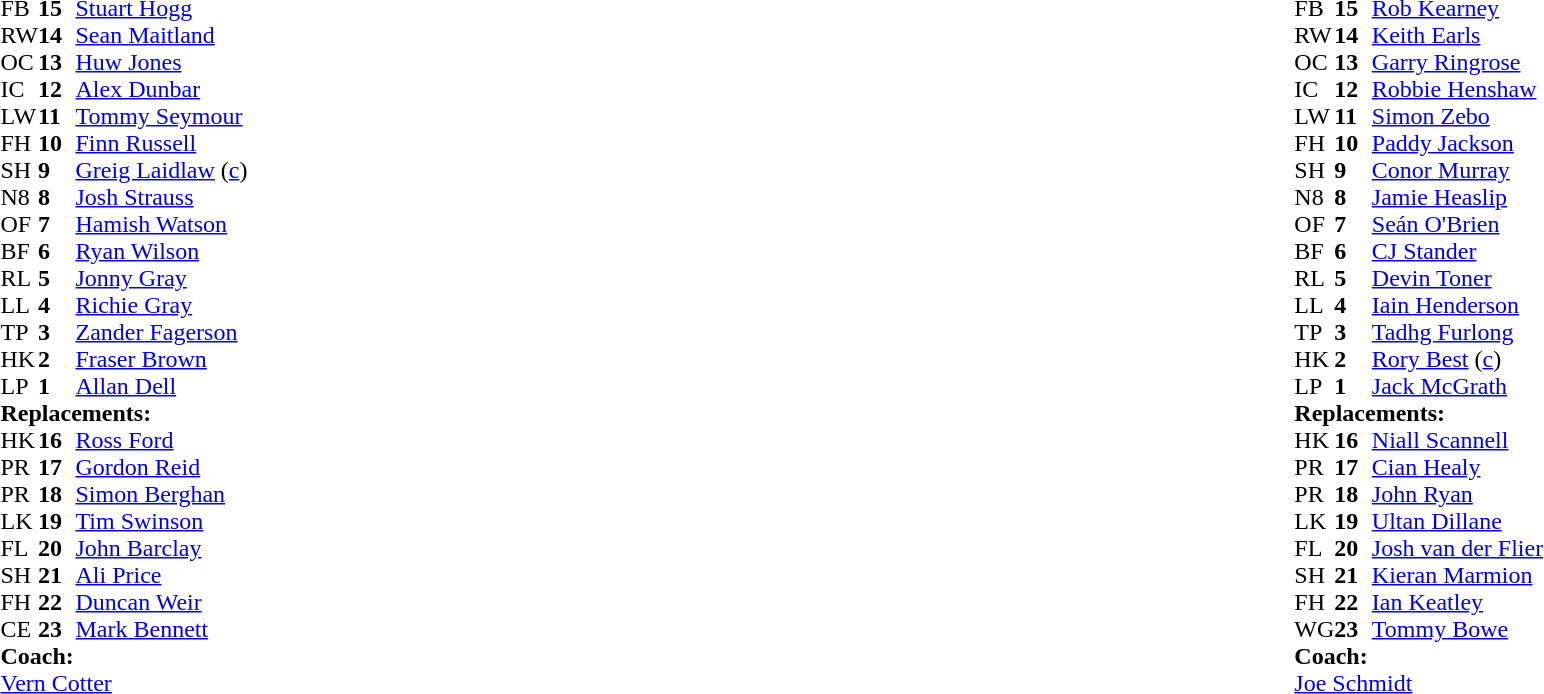<table style="width:100%">
<tr>
<td style="vertical-align:top; width:50%"><br><table cellspacing="0" cellpadding="0">
<tr>
<th width="25"></th>
<th width="25"></th>
</tr>
<tr>
<td>FB</td>
<td><strong>15</strong></td>
<td><a href='#'>Stuart Hogg</a></td>
</tr>
<tr>
<td>RW</td>
<td><strong>14</strong></td>
<td><a href='#'>Sean Maitland</a></td>
</tr>
<tr>
<td>OC</td>
<td><strong>13</strong></td>
<td><a href='#'>Huw Jones</a></td>
<td></td>
<td></td>
</tr>
<tr>
<td>IC</td>
<td><strong>12</strong></td>
<td><a href='#'>Alex Dunbar</a></td>
</tr>
<tr>
<td>LW</td>
<td><strong>11</strong></td>
<td><a href='#'>Tommy Seymour</a></td>
</tr>
<tr>
<td>FH</td>
<td><strong>10</strong></td>
<td><a href='#'>Finn Russell</a></td>
<td></td>
<td></td>
<td></td>
</tr>
<tr>
<td>SH</td>
<td><strong>9</strong></td>
<td><a href='#'>Greig Laidlaw</a> (<a href='#'>c</a>)</td>
</tr>
<tr>
<td>N8</td>
<td><strong>8</strong></td>
<td><a href='#'>Josh Strauss</a></td>
<td></td>
<td></td>
</tr>
<tr>
<td>OF</td>
<td><strong>7</strong></td>
<td><a href='#'>Hamish Watson</a></td>
<td></td>
<td></td>
</tr>
<tr>
<td>BF</td>
<td><strong>6</strong></td>
<td><a href='#'>Ryan Wilson</a></td>
</tr>
<tr>
<td>RL</td>
<td><strong>5</strong></td>
<td><a href='#'>Jonny Gray</a></td>
</tr>
<tr>
<td>LL</td>
<td><strong>4</strong></td>
<td><a href='#'>Richie Gray</a></td>
</tr>
<tr>
<td>TP</td>
<td><strong>3</strong></td>
<td><a href='#'>Zander Fagerson</a></td>
</tr>
<tr>
<td>HK</td>
<td><strong>2</strong></td>
<td><a href='#'>Fraser Brown</a></td>
<td></td>
<td colspan=2></td>
<td></td>
</tr>
<tr>
<td>LP</td>
<td><strong>1</strong></td>
<td><a href='#'>Allan Dell</a></td>
<td></td>
<td></td>
</tr>
<tr>
<td colspan=3><strong>Replacements:</strong></td>
</tr>
<tr>
<td>HK</td>
<td><strong>16</strong></td>
<td><a href='#'>Ross Ford</a></td>
<td></td>
<td></td>
<td></td>
<td></td>
</tr>
<tr>
<td>PR</td>
<td><strong>17</strong></td>
<td><a href='#'>Gordon Reid</a></td>
<td></td>
<td></td>
</tr>
<tr>
<td>PR</td>
<td><strong>18</strong></td>
<td><a href='#'>Simon Berghan</a></td>
</tr>
<tr>
<td>LK</td>
<td><strong>19</strong></td>
<td><a href='#'>Tim Swinson</a></td>
<td></td>
<td></td>
</tr>
<tr>
<td>FL</td>
<td><strong>20</strong></td>
<td><a href='#'>John Barclay</a></td>
<td></td>
<td></td>
</tr>
<tr>
<td>SH</td>
<td><strong>21</strong></td>
<td><a href='#'>Ali Price</a></td>
</tr>
<tr>
<td>FH</td>
<td><strong>22</strong></td>
<td><a href='#'>Duncan Weir</a></td>
<td></td>
<td></td>
<td></td>
</tr>
<tr>
<td>CE</td>
<td><strong>23</strong></td>
<td><a href='#'>Mark Bennett</a></td>
<td></td>
<td></td>
</tr>
<tr>
<td colspan=3><strong>Coach:</strong></td>
</tr>
<tr>
<td colspan="4"> <a href='#'>Vern Cotter</a></td>
</tr>
</table>
</td>
<td style="vertical-align:top"></td>
<td style="vertical-align:top; width:50%"><br><table cellspacing="0" cellpadding="0" style="margin:auto">
<tr>
<th width="25"></th>
<th width="25"></th>
</tr>
<tr>
<td>FB</td>
<td><strong>15</strong></td>
<td><a href='#'>Rob Kearney</a></td>
</tr>
<tr>
<td>RW</td>
<td><strong>14</strong></td>
<td><a href='#'>Keith Earls</a></td>
<td></td>
<td></td>
</tr>
<tr>
<td>OC</td>
<td><strong>13</strong></td>
<td><a href='#'>Garry Ringrose</a></td>
</tr>
<tr>
<td>IC</td>
<td><strong>12</strong></td>
<td><a href='#'>Robbie Henshaw</a></td>
</tr>
<tr>
<td>LW</td>
<td><strong>11</strong></td>
<td><a href='#'>Simon Zebo</a></td>
</tr>
<tr>
<td>FH</td>
<td><strong>10</strong></td>
<td><a href='#'>Paddy Jackson</a></td>
</tr>
<tr>
<td>SH</td>
<td><strong>9</strong></td>
<td><a href='#'>Conor Murray</a></td>
</tr>
<tr>
<td>N8</td>
<td><strong>8</strong></td>
<td><a href='#'>Jamie Heaslip</a></td>
</tr>
<tr>
<td>OF</td>
<td><strong>7</strong></td>
<td><a href='#'>Seán O'Brien</a></td>
<td></td>
<td></td>
</tr>
<tr>
<td>BF</td>
<td><strong>6</strong></td>
<td><a href='#'>CJ Stander</a></td>
</tr>
<tr>
<td>RL</td>
<td><strong>5</strong></td>
<td><a href='#'>Devin Toner</a></td>
</tr>
<tr>
<td>LL</td>
<td><strong>4</strong></td>
<td><a href='#'>Iain Henderson</a></td>
<td></td>
<td></td>
</tr>
<tr>
<td>TP</td>
<td><strong>3</strong></td>
<td><a href='#'>Tadhg Furlong</a></td>
<td></td>
<td></td>
</tr>
<tr>
<td>HK</td>
<td><strong>2</strong></td>
<td><a href='#'>Rory Best</a> (<a href='#'>c</a>)</td>
</tr>
<tr>
<td>LP</td>
<td><strong>1</strong></td>
<td><a href='#'>Jack McGrath</a></td>
<td></td>
<td></td>
</tr>
<tr>
<td colspan=3><strong>Replacements:</strong></td>
</tr>
<tr>
<td>HK</td>
<td><strong>16</strong></td>
<td><a href='#'>Niall Scannell</a></td>
</tr>
<tr>
<td>PR</td>
<td><strong>17</strong></td>
<td><a href='#'>Cian Healy</a></td>
<td></td>
<td></td>
</tr>
<tr>
<td>PR</td>
<td><strong>18</strong></td>
<td><a href='#'>John Ryan</a></td>
<td></td>
<td></td>
</tr>
<tr>
<td>LK</td>
<td><strong>19</strong></td>
<td><a href='#'>Ultan Dillane</a></td>
<td></td>
<td></td>
</tr>
<tr>
<td>FL</td>
<td><strong>20</strong></td>
<td><a href='#'>Josh van der Flier</a></td>
<td></td>
<td></td>
</tr>
<tr>
<td>SH</td>
<td><strong>21</strong></td>
<td><a href='#'>Kieran Marmion</a></td>
</tr>
<tr>
<td>FH</td>
<td><strong>22</strong></td>
<td><a href='#'>Ian Keatley</a></td>
</tr>
<tr>
<td>WG</td>
<td><strong>23</strong></td>
<td><a href='#'>Tommy Bowe</a></td>
<td></td>
<td></td>
</tr>
<tr>
<td colspan=3><strong>Coach:</strong></td>
</tr>
<tr>
<td colspan="4"> <a href='#'>Joe Schmidt</a></td>
</tr>
</table>
</td>
</tr>
</table>
